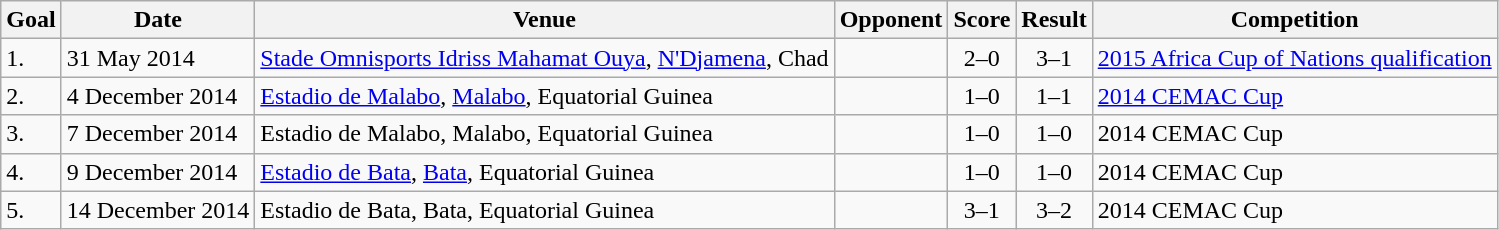<table class="wikitable plainrowheaders sortable">
<tr>
<th>Goal</th>
<th>Date</th>
<th>Venue</th>
<th>Opponent</th>
<th>Score</th>
<th>Result</th>
<th>Competition</th>
</tr>
<tr>
<td>1.</td>
<td>31 May 2014</td>
<td><a href='#'>Stade Omnisports Idriss Mahamat Ouya</a>, <a href='#'>N'Djamena</a>, Chad</td>
<td></td>
<td align=center>2–0</td>
<td align=center>3–1</td>
<td><a href='#'>2015 Africa Cup of Nations qualification</a></td>
</tr>
<tr>
<td>2.</td>
<td>4 December 2014</td>
<td><a href='#'>Estadio de Malabo</a>, <a href='#'>Malabo</a>, Equatorial Guinea</td>
<td></td>
<td align=center>1–0</td>
<td align=center>1–1</td>
<td><a href='#'>2014 CEMAC Cup</a></td>
</tr>
<tr>
<td>3.</td>
<td>7 December 2014</td>
<td>Estadio de Malabo, Malabo, Equatorial Guinea</td>
<td></td>
<td align=center>1–0</td>
<td align=center>1–0</td>
<td>2014 CEMAC Cup</td>
</tr>
<tr>
<td>4.</td>
<td>9 December 2014</td>
<td><a href='#'>Estadio de Bata</a>, <a href='#'>Bata</a>, Equatorial Guinea</td>
<td></td>
<td align=center>1–0</td>
<td align=center>1–0</td>
<td>2014 CEMAC Cup</td>
</tr>
<tr>
<td>5.</td>
<td>14 December 2014</td>
<td>Estadio de Bata, Bata, Equatorial Guinea</td>
<td></td>
<td align=center>3–1</td>
<td align=center>3–2</td>
<td>2014 CEMAC Cup</td>
</tr>
</table>
